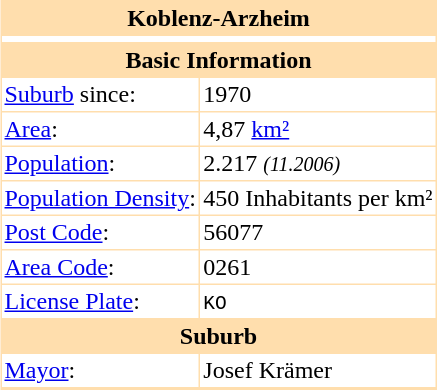<table border="0" cellpadding="2" cellspacing="1" style="float:right; empty-cells:show; margin-left:1em; margin-bottom:0.5em; background:#FFDEAD;">
<tr>
<th colspan="2">Koblenz-Arzheim</th>
</tr>
<tr -- bgcolor="#FFFFFF">
<th colspan="2" align="center"></th>
</tr>
<tr --->
<th colspan="2">Basic Information</th>
</tr>
<tr style="background:#FFFFFF;">
<td><a href='#'>Suburb</a> since:</td>
<td>1970</td>
</tr>
<tr style="background:#FFFFFF;">
<td><a href='#'>Area</a>:</td>
<td>4,87 <a href='#'>km²</a></td>
</tr>
<tr style="background:#FFFFFF;">
<td><a href='#'>Population</a>:</td>
<td>2.217 <em><small>(11.2006)</small></em></td>
</tr>
<tr style="background:#FFFFFF;">
<td><a href='#'>Population Density</a>:</td>
<td>450 Inhabitants per km²</td>
</tr>
<tr style="background:#FFFFFF;">
<td><a href='#'>Post Code</a>:</td>
<td>56077</td>
</tr>
<tr style="background:#FFFFFF;">
<td><a href='#'>Area Code</a>:</td>
<td>0261</td>
</tr>
<tr style="background:#FFFFFF;">
<td><a href='#'>License Plate</a>:</td>
<td><code>KO</code></td>
</tr>
<tr>
<th colspan="2">Suburb</th>
</tr>
<tr style="background:#FFFFFF;">
<td><a href='#'>Mayor</a>:</td>
<td>Josef Krämer</td>
</tr>
<tr>
</tr>
</table>
